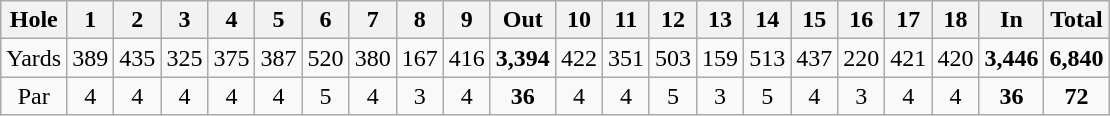<table class="wikitable" style="text-align:center">
<tr>
<th align="left">Hole</th>
<th>1</th>
<th>2</th>
<th>3</th>
<th>4</th>
<th>5</th>
<th>6</th>
<th>7</th>
<th>8</th>
<th>9</th>
<th>Out</th>
<th>10</th>
<th>11</th>
<th>12</th>
<th>13</th>
<th>14</th>
<th>15</th>
<th>16</th>
<th>17</th>
<th>18</th>
<th>In</th>
<th>Total</th>
</tr>
<tr>
<td align="center">Yards</td>
<td>389</td>
<td>435</td>
<td>325</td>
<td>375</td>
<td>387</td>
<td>520</td>
<td>380</td>
<td>167</td>
<td>416</td>
<td><strong>3,394</strong></td>
<td>422</td>
<td>351</td>
<td>503</td>
<td>159</td>
<td>513</td>
<td>437</td>
<td>220</td>
<td>421</td>
<td>420</td>
<td><strong>3,446</strong></td>
<td><strong>6,840</strong></td>
</tr>
<tr>
<td align="center">Par</td>
<td>4</td>
<td>4</td>
<td>4</td>
<td>4</td>
<td>4</td>
<td>5</td>
<td>4</td>
<td>3</td>
<td>4</td>
<td><strong>36</strong></td>
<td>4</td>
<td>4</td>
<td>5</td>
<td>3</td>
<td>5</td>
<td>4</td>
<td>3</td>
<td>4</td>
<td>4</td>
<td><strong>36</strong></td>
<td><strong>72</strong></td>
</tr>
</table>
